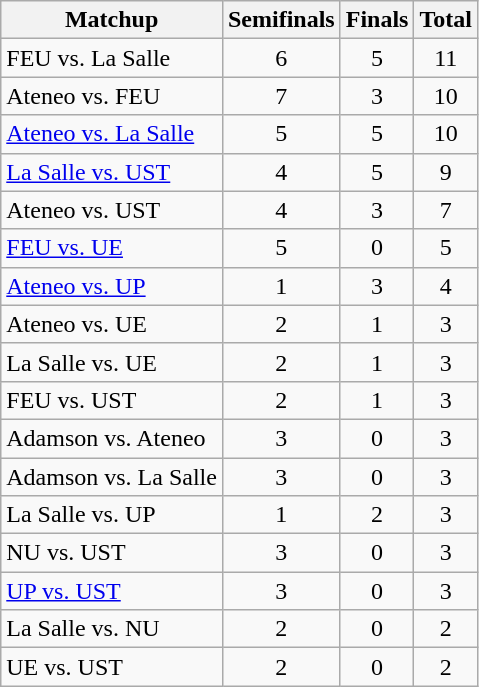<table class="sortable wikitable" style="text-align:center;">
<tr>
<th>Matchup</th>
<th>Semifinals</th>
<th>Finals</th>
<th>Total</th>
</tr>
<tr>
<td align=left>FEU vs. La Salle</td>
<td>6</td>
<td>5</td>
<td>11</td>
</tr>
<tr>
<td align=left>Ateneo vs. FEU</td>
<td>7</td>
<td>3</td>
<td>10</td>
</tr>
<tr>
<td align=left><a href='#'>Ateneo vs. La Salle</a></td>
<td>5</td>
<td>5</td>
<td>10</td>
</tr>
<tr>
<td align=left><a href='#'>La Salle vs. UST</a></td>
<td>4</td>
<td>5</td>
<td>9</td>
</tr>
<tr>
<td align=left>Ateneo vs. UST</td>
<td>4</td>
<td>3</td>
<td>7</td>
</tr>
<tr>
<td align=left><a href='#'>FEU vs. UE</a></td>
<td>5</td>
<td>0</td>
<td>5</td>
</tr>
<tr>
<td align=left><a href='#'>Ateneo vs. UP</a></td>
<td>1</td>
<td>3</td>
<td>4</td>
</tr>
<tr>
<td align=left>Ateneo vs. UE</td>
<td>2</td>
<td>1</td>
<td>3</td>
</tr>
<tr>
<td align=left>La Salle vs. UE</td>
<td>2</td>
<td>1</td>
<td>3</td>
</tr>
<tr>
<td align=left>FEU vs. UST</td>
<td>2</td>
<td>1</td>
<td>3</td>
</tr>
<tr>
<td align=left>Adamson vs. Ateneo</td>
<td>3</td>
<td>0</td>
<td>3</td>
</tr>
<tr>
<td align=left>Adamson vs. La Salle</td>
<td>3</td>
<td>0</td>
<td>3</td>
</tr>
<tr>
<td align=left>La Salle vs. UP</td>
<td>1</td>
<td>2</td>
<td>3</td>
</tr>
<tr>
<td align=left>NU vs. UST</td>
<td>3</td>
<td>0</td>
<td>3</td>
</tr>
<tr>
<td align=left><a href='#'>UP vs. UST</a></td>
<td>3</td>
<td>0</td>
<td>3</td>
</tr>
<tr>
<td align=left>La Salle vs. NU</td>
<td>2</td>
<td>0</td>
<td>2</td>
</tr>
<tr>
<td align=left>UE vs. UST</td>
<td>2</td>
<td>0</td>
<td>2</td>
</tr>
</table>
